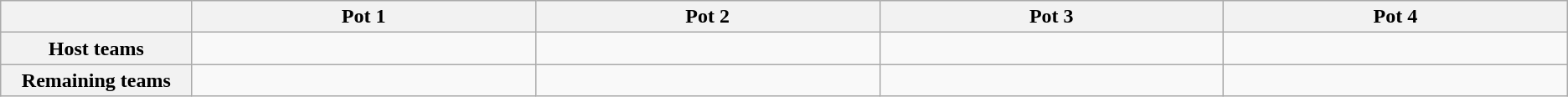<table class="wikitable">
<tr>
<th width=10%></th>
<th width=18%>Pot 1</th>
<th width=18%>Pot 2</th>
<th width=18%>Pot 3</th>
<th width=18%>Pot 4</th>
</tr>
<tr>
<th>Host teams</th>
<td valign=top></td>
<td valign=top></td>
<td valign=top></td>
<td></td>
</tr>
<tr>
<th>Remaining teams</th>
<td valign=top></td>
<td valign=top></td>
<td valign=top></td>
<td valign=top></td>
</tr>
</table>
